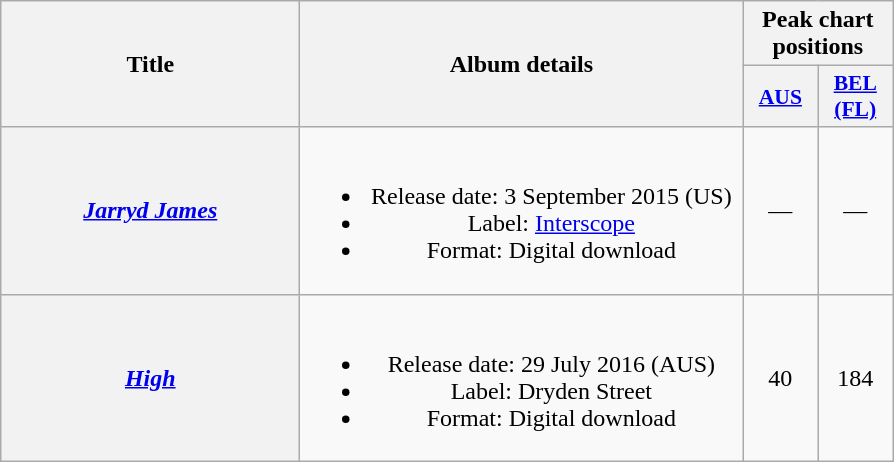<table class="wikitable plainrowheaders" style="text-align:center;">
<tr>
<th style="width:12em;" rowspan="2">Title</th>
<th style="width:18em;" rowspan="2">Album details</th>
<th scope="col" colspan="2">Peak chart positions</th>
</tr>
<tr>
<th scope="col" style="width:3em;font-size:90%;"><a href='#'>AUS</a><br></th>
<th scope="col" style="width:3em;font-size:90%;"><a href='#'>BEL<br> (FL)</a><br></th>
</tr>
<tr>
<th scope="row"><em><a href='#'>Jarryd James</a></em></th>
<td><br><ul><li>Release date: 3 September 2015 (US)</li><li>Label: <a href='#'>Interscope</a></li><li>Format: Digital download</li></ul></td>
<td>—</td>
<td>—</td>
</tr>
<tr>
<th scope="row"><em><a href='#'>High</a></em></th>
<td><br><ul><li>Release date: 29 July 2016 (AUS)</li><li>Label: Dryden Street</li><li>Format: Digital download</li></ul></td>
<td>40</td>
<td>184</td>
</tr>
</table>
